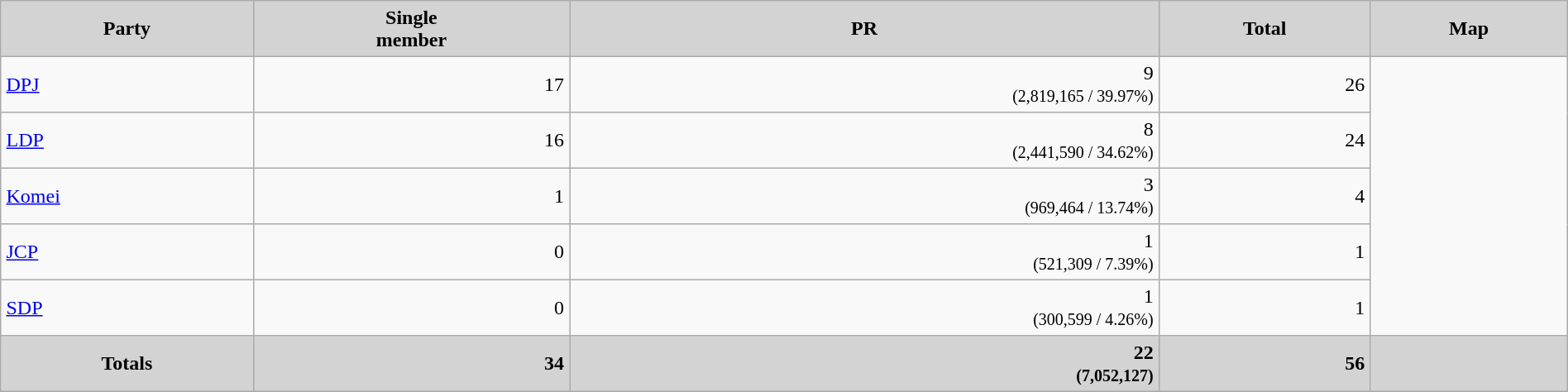<table border="2" cellpadding="4" cellspacing="0" style="width:100%; margin:1em 1em 1em 0; background:#f9f9f9; border:1px #aaa solid; border-collapse:collapse;">
<tr style="background:lightgrey;">
<th>Party</th>
<th>Single<br>member</th>
<th>PR</th>
<th>Total</th>
<th>Map</th>
</tr>
<tr>
<td><a href='#'>DPJ</a></td>
<td style="text-align:right;">17</td>
<td style="text-align:right;">9<br><small>(2,819,165 / 39.97%)</small></td>
<td style="text-align:right;">26</td>
<td rowspan=5></td>
</tr>
<tr>
<td><a href='#'>LDP</a></td>
<td style="text-align:right;">16</td>
<td style="text-align:right;">8<br><small>(2,441,590 / 34.62%)</small></td>
<td style="text-align:right;">24</td>
</tr>
<tr>
<td><a href='#'>Komei</a></td>
<td style="text-align:right;">1</td>
<td style="text-align:right;">3<br><small>(969,464	/ 13.74%)</small></td>
<td style="text-align:right;">4</td>
</tr>
<tr>
<td><a href='#'>JCP</a></td>
<td style="text-align:right;">0</td>
<td style="text-align:right;">1<br><small>(521,309	/ 7.39%)</small></td>
<td style="text-align:right;">1</td>
</tr>
<tr>
<td><a href='#'>SDP</a></td>
<td style="text-align:right;">0</td>
<td style="text-align:right;">1<br><small>(300,599	/ 4.26%)</small></td>
<td style="text-align:right;">1</td>
</tr>
<tr style="background:lightgrey;">
<th><strong>Totals</strong></th>
<th style="text-align:right;">34</th>
<th style="text-align:right;">22<br><small>(7,052,127)</small></th>
<th style="text-align:right;">56</th>
<th></th>
</tr>
</table>
